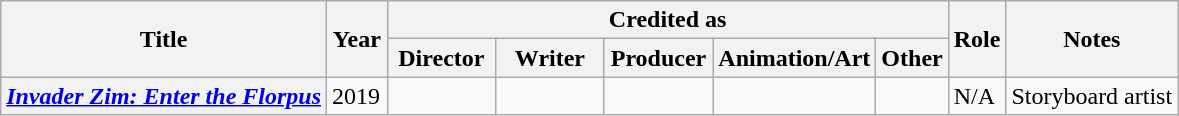<table class="wikitable plainrowheaders sortable">
<tr>
<th rowspan="2">Title</th>
<th rowspan="2" width="33">Year</th>
<th colspan="5">Credited as</th>
<th rowspan="2">Role</th>
<th rowspan="2">Notes</th>
</tr>
<tr>
<th width="65">Director</th>
<th width="65">Writer</th>
<th width="65">Producer</th>
<th>Animation/Art</th>
<th>Other</th>
</tr>
<tr>
<th scope="row"><em><a href='#'>Invader Zim: Enter the Florpus</a></em></th>
<td>2019</td>
<td></td>
<td></td>
<td></td>
<td></td>
<td></td>
<td>N/A</td>
<td>Storyboard artist</td>
</tr>
</table>
